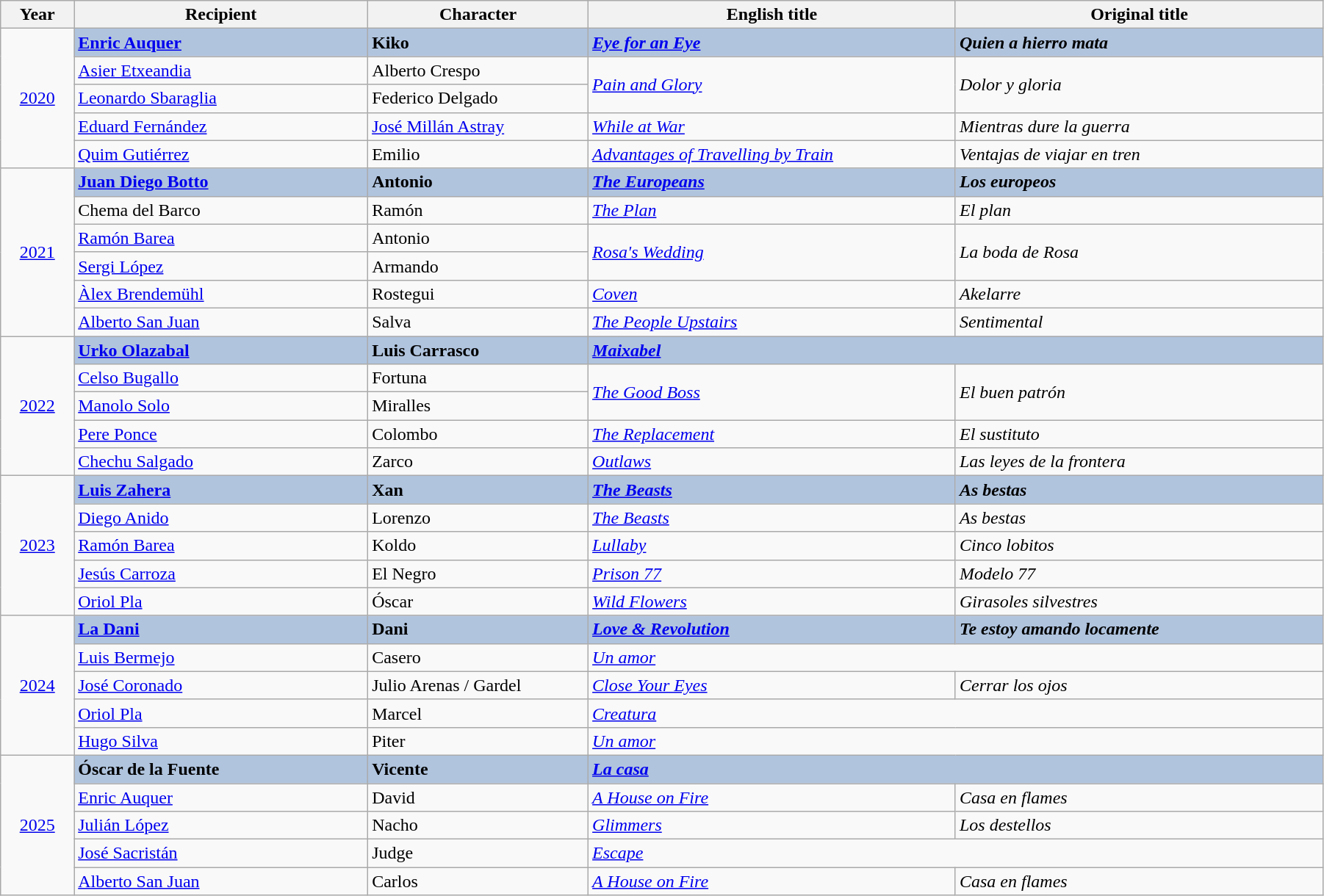<table class="wikitable" width="95%" cellpadding="5">
<tr>
<th width="5%">Year</th>
<th width="20%">Recipient</th>
<th width="15%">Character</th>
<th width="25%">English title</th>
<th width="25%">Original title</th>
</tr>
<tr>
<td rowspan=5 style="text-align:center"><a href='#'>2020</a><br></td>
<td style="background:#B0C4DE;"><strong><a href='#'>Enric Auquer</a></strong></td>
<td style="background:#B0C4DE;"><strong>Kiko</strong></td>
<td style="background:#B0C4DE;"><strong><em><a href='#'>Eye for an Eye</a></em></strong></td>
<td style="background:#B0C4DE;"><strong><em>Quien a hierro mata</em></strong></td>
</tr>
<tr>
<td><a href='#'>Asier Etxeandia</a></td>
<td>Alberto Crespo</td>
<td rowspan="2"><em><a href='#'>Pain and Glory</a></em></td>
<td rowspan="2"><em>Dolor y gloria</em></td>
</tr>
<tr>
<td><a href='#'>Leonardo Sbaraglia</a></td>
<td>Federico Delgado</td>
</tr>
<tr>
<td><a href='#'>Eduard Fernández</a></td>
<td><a href='#'>José Millán Astray</a></td>
<td><em><a href='#'>While at War</a></em></td>
<td><em>Mientras dure la guerra</em></td>
</tr>
<tr>
<td><a href='#'>Quim Gutiérrez</a></td>
<td>Emilio</td>
<td><em><a href='#'>Advantages of Travelling by Train</a></em></td>
<td><em>Ventajas de viajar en tren</em></td>
</tr>
<tr>
<td rowspan=6 style="text-align:center"><a href='#'>2021</a><br></td>
<td style="background:#B0C4DE;"><strong><a href='#'>Juan Diego Botto</a></strong></td>
<td style="background:#B0C4DE;"><strong>Antonio</strong></td>
<td style="background:#B0C4DE;"><strong><em><a href='#'>The Europeans</a></em></strong></td>
<td style="background:#B0C4DE;"><strong><em>Los europeos</em></strong></td>
</tr>
<tr>
<td>Chema del Barco</td>
<td>Ramón</td>
<td><em><a href='#'>The Plan</a></em></td>
<td><em>El plan</em></td>
</tr>
<tr>
<td><a href='#'>Ramón Barea</a></td>
<td>Antonio</td>
<td rowspan="2"><em><a href='#'>Rosa's Wedding</a></em></td>
<td rowspan="2"><em>La boda de Rosa</em></td>
</tr>
<tr>
<td><a href='#'>Sergi López</a></td>
<td>Armando</td>
</tr>
<tr>
<td><a href='#'>Àlex Brendemühl</a></td>
<td>Rostegui</td>
<td><em><a href='#'>Coven</a></em></td>
<td><em>Akelarre</em></td>
</tr>
<tr>
<td><a href='#'>Alberto San Juan</a></td>
<td>Salva</td>
<td><em><a href='#'>The People Upstairs</a></em></td>
<td><em>Sentimental</em></td>
</tr>
<tr>
<td rowspan=5 style="text-align:center"><a href='#'>2022</a><br></td>
<td style="background:#B0C4DE;"><strong><a href='#'>Urko Olazabal</a></strong></td>
<td style="background:#B0C4DE;"><strong>Luis Carrasco</strong></td>
<td style="background:#B0C4DE;" colspan="2"><strong><em><a href='#'>Maixabel</a></em></strong></td>
</tr>
<tr>
<td><a href='#'>Celso Bugallo</a></td>
<td>Fortuna</td>
<td rowspan="2"><em><a href='#'>The Good Boss</a></em></td>
<td rowspan="2"><em>El buen patrón</em></td>
</tr>
<tr>
<td><a href='#'>Manolo Solo</a></td>
<td>Miralles</td>
</tr>
<tr>
<td><a href='#'>Pere Ponce</a></td>
<td>Colombo</td>
<td><em><a href='#'>The Replacement</a></em></td>
<td><em>El sustituto</em></td>
</tr>
<tr>
<td><a href='#'>Chechu Salgado</a></td>
<td>Zarco</td>
<td><em><a href='#'>Outlaws</a></em></td>
<td><em>Las leyes de la frontera</em></td>
</tr>
<tr>
<td rowspan=5 style="text-align:center"><a href='#'>2023</a><br></td>
<td style="background:#B0C4DE;"><strong><a href='#'>Luis Zahera</a></strong></td>
<td style="background:#B0C4DE;"><strong>Xan</strong></td>
<td style="background:#B0C4DE;"><strong><em><a href='#'>The Beasts</a></em></strong></td>
<td style="background:#B0C4DE;"><strong><em>As bestas</em></strong></td>
</tr>
<tr>
<td><a href='#'>Diego Anido</a></td>
<td>Lorenzo</td>
<td><em><a href='#'>The Beasts</a></em></td>
<td><em>As bestas</em></td>
</tr>
<tr>
<td><a href='#'>Ramón Barea</a></td>
<td>Koldo</td>
<td><em><a href='#'>Lullaby</a></em></td>
<td><em>Cinco lobitos</em></td>
</tr>
<tr>
<td><a href='#'>Jesús Carroza</a></td>
<td>El Negro</td>
<td><em><a href='#'>Prison 77</a></em></td>
<td><em>Modelo 77</em></td>
</tr>
<tr>
<td><a href='#'>Oriol Pla</a></td>
<td>Óscar</td>
<td><em><a href='#'>Wild Flowers</a></em></td>
<td><em>Girasoles silvestres</em></td>
</tr>
<tr>
<td rowspan = "5" style = "text-align:center"><a href='#'>2024</a></td>
<td style="background:#B0C4DE;"><strong><a href='#'>La Dani</a></strong></td>
<td style="background:#B0C4DE;"><strong>Dani</strong></td>
<td style="background:#B0C4DE;"><strong><em><a href='#'>Love & Revolution</a></em></strong></td>
<td style="background:#B0C4DE;"><strong><em>Te estoy amando locamente</em></strong></td>
</tr>
<tr>
<td><a href='#'>Luis Bermejo</a></td>
<td>Casero</td>
<td colspan = "2"><em><a href='#'>Un amor</a></em></td>
</tr>
<tr>
<td><a href='#'>José Coronado</a></td>
<td>Julio Arenas / Gardel</td>
<td><em><a href='#'>Close Your Eyes</a></em></td>
<td><em>Cerrar los ojos</em></td>
</tr>
<tr>
<td><a href='#'>Oriol Pla</a></td>
<td>Marcel</td>
<td colspan = "2"><em><a href='#'>Creatura</a></em></td>
</tr>
<tr>
<td><a href='#'>Hugo Silva</a></td>
<td>Piter</td>
<td colspan = "2"><em><a href='#'>Un amor</a></em></td>
</tr>
<tr>
<td rowspan=5 style="text-align:center"><a href='#'>2025</a></td>
<td style="background:#B0C4DE;"><strong>Óscar de la Fuente</strong></td>
<td style="background:#B0C4DE;"><strong>Vicente</strong></td>
<td colspan = "2" style="background:#B0C4DE;"><strong><em><a href='#'>La casa</a></em></strong></td>
</tr>
<tr>
<td><a href='#'>Enric Auquer</a></td>
<td>David</td>
<td><em><a href='#'>A House on Fire</a></em></td>
<td><em>Casa en flames</em></td>
</tr>
<tr>
<td><a href='#'>Julián López</a></td>
<td>Nacho</td>
<td><em><a href='#'>Glimmers</a></em></td>
<td><em>Los destellos</em></td>
</tr>
<tr>
<td><a href='#'>José Sacristán</a></td>
<td>Judge</td>
<td colspan = "2"><em><a href='#'>Escape</a></em></td>
</tr>
<tr>
<td><a href='#'>Alberto San Juan</a></td>
<td>Carlos</td>
<td><em><a href='#'>A House on Fire</a></em></td>
<td><em>Casa en flames</em></td>
</tr>
</table>
